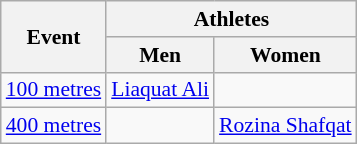<table class=wikitable style="font-size:90%">
<tr>
<th rowspan=2>Event</th>
<th colspan=2>Athletes</th>
</tr>
<tr>
<th>Men</th>
<th>Women</th>
</tr>
<tr>
<td><a href='#'>100 metres</a></td>
<td><a href='#'>Liaquat Ali</a></td>
<td></td>
</tr>
<tr>
<td><a href='#'>400 metres</a></td>
<td></td>
<td><a href='#'>Rozina Shafqat</a></td>
</tr>
</table>
